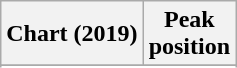<table class="wikitable sortable plainrowheaders" style="text-align:center">
<tr>
<th scope="col">Chart (2019)</th>
<th scope="col">Peak<br>position</th>
</tr>
<tr>
</tr>
<tr>
</tr>
<tr>
</tr>
<tr>
</tr>
<tr>
</tr>
</table>
